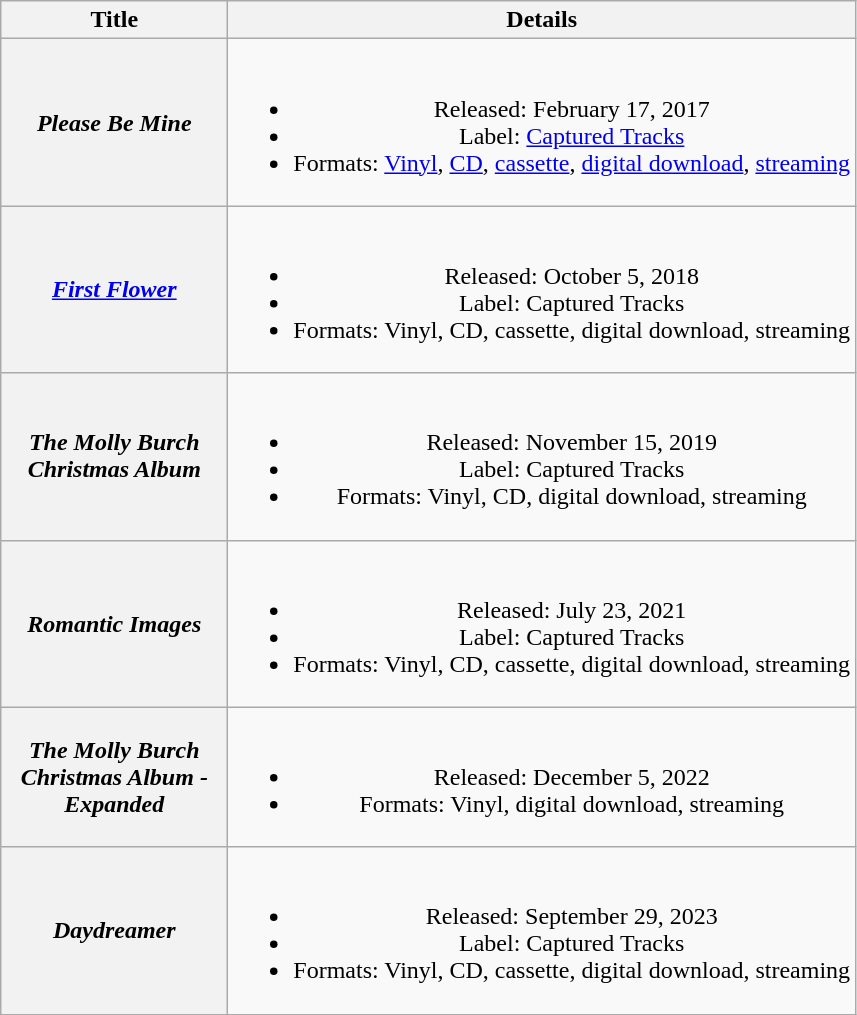<table class="wikitable plainrowheaders" style="text-align:center">
<tr>
<th scope="col" style="width:9em">Title</th>
<th scope="col">Details</th>
</tr>
<tr>
<th scope="row"><em>Please Be Mine</em></th>
<td><br><ul><li>Released: February 17, 2017</li><li>Label: <a href='#'>Captured Tracks</a></li><li>Formats: <a href='#'>Vinyl</a>, <a href='#'>CD</a>, <a href='#'>cassette</a>, <a href='#'>digital download</a>, <a href='#'>streaming</a></li></ul></td>
</tr>
<tr>
<th scope="row"><em><a href='#'>First Flower</a></em></th>
<td><br><ul><li>Released: October 5, 2018</li><li>Label: Captured Tracks</li><li>Formats: Vinyl, CD, cassette, digital download, streaming</li></ul></td>
</tr>
<tr>
<th scope="row"><em>The Molly Burch Christmas Album</em></th>
<td><br><ul><li>Released: November 15, 2019</li><li>Label: Captured Tracks</li><li>Formats: Vinyl, CD, digital download, streaming</li></ul></td>
</tr>
<tr>
<th scope="row"><em>Romantic Images</em></th>
<td><br><ul><li>Released: July 23, 2021</li><li>Label: Captured Tracks</li><li>Formats: Vinyl, CD, cassette, digital download, streaming</li></ul></td>
</tr>
<tr>
<th scope="row"><em>The Molly Burch Christmas Album - Expanded</em></th>
<td><br><ul><li>Released: December 5, 2022</li><li>Formats: Vinyl, digital download, streaming</li></ul></td>
</tr>
<tr>
<th scope="row"><em>Daydreamer</em></th>
<td><br><ul><li>Released: September 29, 2023</li><li>Label: Captured Tracks</li><li>Formats: Vinyl, CD, cassette, digital download, streaming</li></ul></td>
</tr>
</table>
